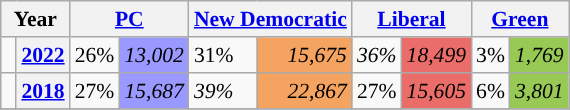<table class="wikitable" style="float:right; width:400; font-size:90%; margin-left:1em;">
<tr>
<th colspan="2" scope="col">Year</th>
<th colspan="2" scope="col"><a href='#'>PC</a></th>
<th colspan="2" scope="col"><a href='#'>New Democratic</a></th>
<th colspan="2" scope="col"><a href='#'>Liberal</a></th>
<th colspan="2" scope="col"><a href='#'>Green</a></th>
</tr>
<tr>
<td style="width: 0.25em; background-color: "></td>
<th><a href='#'>2022</a></th>
<td>26%</td>
<td style="text-align:right; background:#9999FF;"><em>13,002</em></td>
<td>31%</td>
<td style="text-align:right; background:#F4A460;"><em>15,675</em></td>
<td><em>36%</em></td>
<td style="text-align:right; background:#EA6D6A;"><em>18,499</em></td>
<td>3%</td>
<td style="text-align:right; background:#99C955;"><em>1,769</em></td>
</tr>
<tr>
<td style="width: 0.25em; background-color: "></td>
<th><a href='#'>2018</a></th>
<td>27%</td>
<td style="text-align:right; background:#9999FF;"><em>15,687</em></td>
<td><em>39%</em></td>
<td style="text-align:right; background:#F4A460;"><em>22,867</em></td>
<td>27%</td>
<td style="text-align:right; background:#EA6D6A;"><em>15,605</em></td>
<td>6%</td>
<td style="text-align:right; background:#99C955;"><em>3,801</em></td>
</tr>
<tr>
</tr>
</table>
